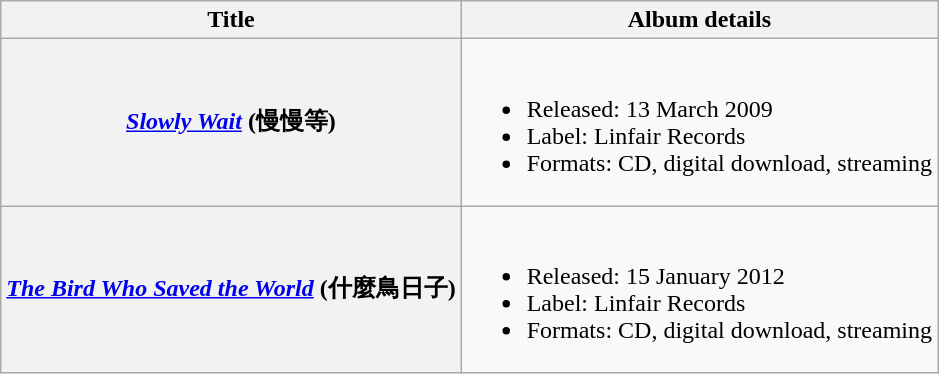<table class="wikitable plainrowheaders">
<tr>
<th rowspan="1">Title</th>
<th rowspan="1">Album details</th>
</tr>
<tr>
<th scope="row"><em><a href='#'>Slowly Wait</a></em> (慢慢等)</th>
<td><br><ul><li>Released: 13 March 2009</li><li>Label: Linfair Records</li><li>Formats: CD, digital download, streaming</li></ul></td>
</tr>
<tr>
<th scope="row"><em><a href='#'>The Bird Who Saved the World</a></em> (什麼鳥日子)</th>
<td><br><ul><li>Released: 15 January 2012</li><li>Label: Linfair Records</li><li>Formats: CD, digital download, streaming</li></ul></td>
</tr>
</table>
